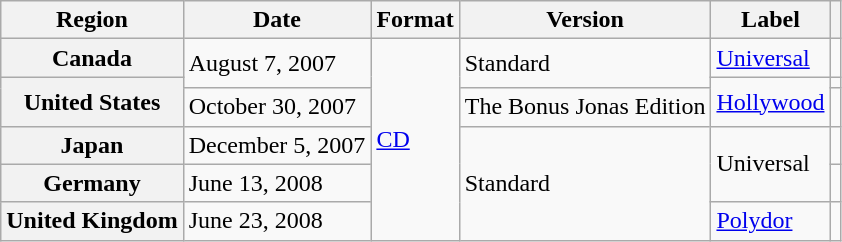<table class="wikitable plainrowheaders">
<tr>
<th scope="col">Region</th>
<th scope="col">Date</th>
<th scope="col">Format</th>
<th scope="col">Version</th>
<th scope="col">Label</th>
<th scope="col"></th>
</tr>
<tr>
<th scope="row">Canada</th>
<td rowspan="2">August 7, 2007</td>
<td rowspan="6"><a href='#'>CD</a></td>
<td rowspan="2">Standard</td>
<td><a href='#'>Universal</a></td>
<td></td>
</tr>
<tr>
<th scope="row" rowspan="2">United States</th>
<td rowspan="2"><a href='#'>Hollywood</a></td>
<td></td>
</tr>
<tr>
<td>October 30, 2007</td>
<td>The Bonus Jonas Edition</td>
<td></td>
</tr>
<tr>
<th scope="row">Japan</th>
<td>December 5, 2007</td>
<td rowspan="3">Standard</td>
<td rowspan="2">Universal</td>
<td></td>
</tr>
<tr>
<th scope="row">Germany</th>
<td>June 13, 2008</td>
<td></td>
</tr>
<tr>
<th scope="row">United Kingdom</th>
<td>June 23, 2008</td>
<td><a href='#'>Polydor</a></td>
<td></td>
</tr>
</table>
